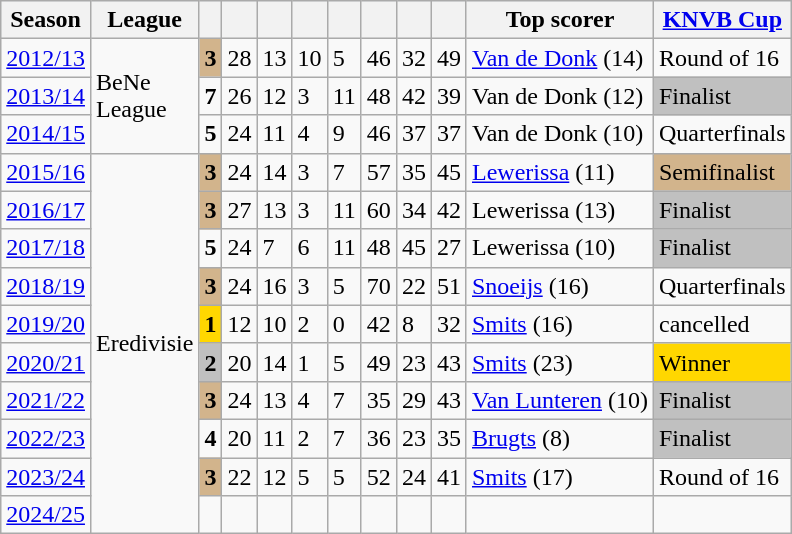<table class="wikitable">
<tr style="background:#f0f6fa;">
<th>Season</th>
<th>League</th>
<th></th>
<th></th>
<th></th>
<th></th>
<th></th>
<th></th>
<th></th>
<th></th>
<th>Top scorer</th>
<th><a href='#'>KNVB Cup</a></th>
</tr>
<tr>
<td><a href='#'>2012/13</a></td>
<td rowspan="3">BeNe<br>League</td>
<td align=center bgcolor=#D2B48C><strong>3</strong></td>
<td>28</td>
<td>13</td>
<td>10</td>
<td>5</td>
<td>46</td>
<td>32</td>
<td>49</td>
<td><a href='#'>Van de Donk</a> (14)</td>
<td>Round of 16</td>
</tr>
<tr>
<td><a href='#'>2013/14</a></td>
<td align=center><strong>7</strong></td>
<td>26</td>
<td>12</td>
<td>3</td>
<td>11</td>
<td>48</td>
<td>42</td>
<td>39</td>
<td>Van de Donk (12)</td>
<td bgcolor=silver>Finalist</td>
</tr>
<tr>
<td><a href='#'>2014/15</a></td>
<td align=center><strong>5</strong></td>
<td>24</td>
<td>11</td>
<td>4</td>
<td>9</td>
<td>46</td>
<td>37</td>
<td>37</td>
<td>Van de Donk (10)</td>
<td>Quarterfinals</td>
</tr>
<tr>
<td><a href='#'>2015/16</a></td>
<td rowspan="10">Eredivisie</td>
<td align=center bgcolor=#D2B48C><strong>3</strong></td>
<td>24</td>
<td>14</td>
<td>3</td>
<td>7</td>
<td>57</td>
<td>35</td>
<td>45</td>
<td><a href='#'>Lewerissa</a> (11)</td>
<td bgcolor=#D2B48C>Semifinalist</td>
</tr>
<tr>
<td><a href='#'>2016/17</a></td>
<td align=center bgcolor=#D2B48C><strong>3</strong></td>
<td>27</td>
<td>13</td>
<td>3</td>
<td>11</td>
<td>60</td>
<td>34</td>
<td>42</td>
<td>Lewerissa (13)</td>
<td bgcolor=silver>Finalist</td>
</tr>
<tr>
<td><a href='#'>2017/18</a></td>
<td align=center><strong>5</strong></td>
<td>24</td>
<td>7</td>
<td>6</td>
<td>11</td>
<td>48</td>
<td>45</td>
<td>27</td>
<td>Lewerissa (10)</td>
<td bgcolor=silver>Finalist</td>
</tr>
<tr>
<td><a href='#'>2018/19</a></td>
<td align=center bgcolor=#D2B48C><strong>3</strong></td>
<td>24</td>
<td>16</td>
<td>3</td>
<td>5</td>
<td>70</td>
<td>22</td>
<td>51</td>
<td><a href='#'>Snoeijs</a> (16)</td>
<td>Quarterfinals</td>
</tr>
<tr>
<td><a href='#'>2019/20</a></td>
<td align=center bgcolor=gold><strong>1</strong></td>
<td>12</td>
<td>10</td>
<td>2</td>
<td>0</td>
<td>42</td>
<td>8</td>
<td>32</td>
<td><a href='#'>Smits</a> (16)</td>
<td>cancelled</td>
</tr>
<tr>
<td><a href='#'>2020/21</a></td>
<td align=center bgcolor=silver><strong>2</strong></td>
<td>20</td>
<td>14</td>
<td>1</td>
<td>5</td>
<td>49</td>
<td>23</td>
<td>43</td>
<td><a href='#'>Smits</a> (23)</td>
<td bgcolor=gold>Winner</td>
</tr>
<tr>
<td><a href='#'>2021/22</a></td>
<td align=center bgcolor=#D2B48C><strong>3</strong></td>
<td>24</td>
<td>13</td>
<td>4</td>
<td>7</td>
<td>35</td>
<td>29</td>
<td>43</td>
<td><a href='#'>Van Lunteren</a> (10)</td>
<td bgcolor=silver>Finalist</td>
</tr>
<tr>
<td><a href='#'>2022/23</a></td>
<td align=center><strong>4</strong></td>
<td>20</td>
<td>11</td>
<td>2</td>
<td>7</td>
<td>36</td>
<td>23</td>
<td>35</td>
<td><a href='#'>Brugts</a> (8)</td>
<td bgcolor=silver>Finalist</td>
</tr>
<tr>
<td><a href='#'>2023/24</a></td>
<td align=center bgcolor=#D2B48C><strong>3</strong></td>
<td>22</td>
<td>12</td>
<td>5</td>
<td>5</td>
<td>52</td>
<td>24</td>
<td>41</td>
<td><a href='#'>Smits</a> (17)</td>
<td>Round of 16</td>
</tr>
<tr>
<td><a href='#'>2024/25</a></td>
<td></td>
<td></td>
<td></td>
<td></td>
<td></td>
<td></td>
<td></td>
<td></td>
<td></td>
</tr>
</table>
